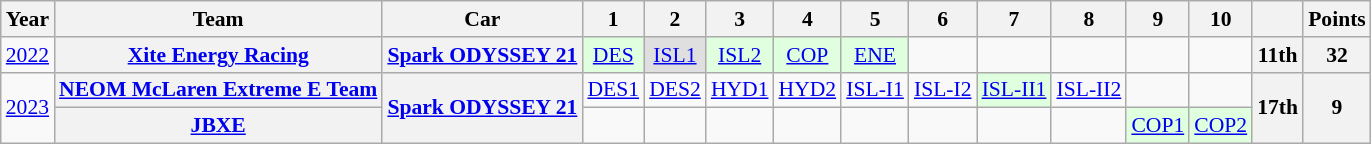<table class="wikitable" style="text-align:center; font-size:90%">
<tr>
<th>Year</th>
<th>Team</th>
<th>Car</th>
<th>1</th>
<th>2</th>
<th>3</th>
<th>4</th>
<th>5</th>
<th>6</th>
<th>7</th>
<th>8</th>
<th>9</th>
<th>10</th>
<th></th>
<th>Points</th>
</tr>
<tr>
<td><a href='#'>2022</a></td>
<th><a href='#'>Xite Energy Racing</a></th>
<th><a href='#'>Spark ODYSSEY 21</a></th>
<td style="background:#DFFFDF;"><a href='#'>DES</a><br></td>
<td style="background:#dfdfdf;"><a href='#'>ISL1</a><br></td>
<td style="background:#DFFFDF;"><a href='#'>ISL2</a><br></td>
<td style="background:#DFFFDF;"><a href='#'>COP</a><br></td>
<td style="background:#DFFFDF;"><a href='#'>ENE</a><br></td>
<td></td>
<td></td>
<td></td>
<td></td>
<td></td>
<th>11th</th>
<th>32</th>
</tr>
<tr>
<td rowspan="2"><a href='#'>2023</a></td>
<th><a href='#'>NEOM McLaren Extreme E Team</a></th>
<th rowspan="2"><a href='#'>Spark ODYSSEY 21</a></th>
<td><a href='#'>DES1</a></td>
<td><a href='#'>DES2</a></td>
<td><a href='#'>HYD1</a></td>
<td><a href='#'>HYD2</a></td>
<td><a href='#'>ISL-I1</a></td>
<td><a href='#'>ISL-I2</a></td>
<td style="background:#DFFFDF;"><a href='#'>ISL-II1</a><br></td>
<td><a href='#'>ISL-II2</a><br></td>
<td></td>
<td></td>
<th rowspan="2">17th</th>
<th rowspan="2">9</th>
</tr>
<tr>
<th><a href='#'>JBXE</a></th>
<td></td>
<td></td>
<td></td>
<td></td>
<td></td>
<td></td>
<td></td>
<td></td>
<td style="background:#DFFFDF;"><a href='#'>COP1</a><br></td>
<td style="background:#DFFFDF;"><a href='#'>COP2</a><br></td>
</tr>
</table>
